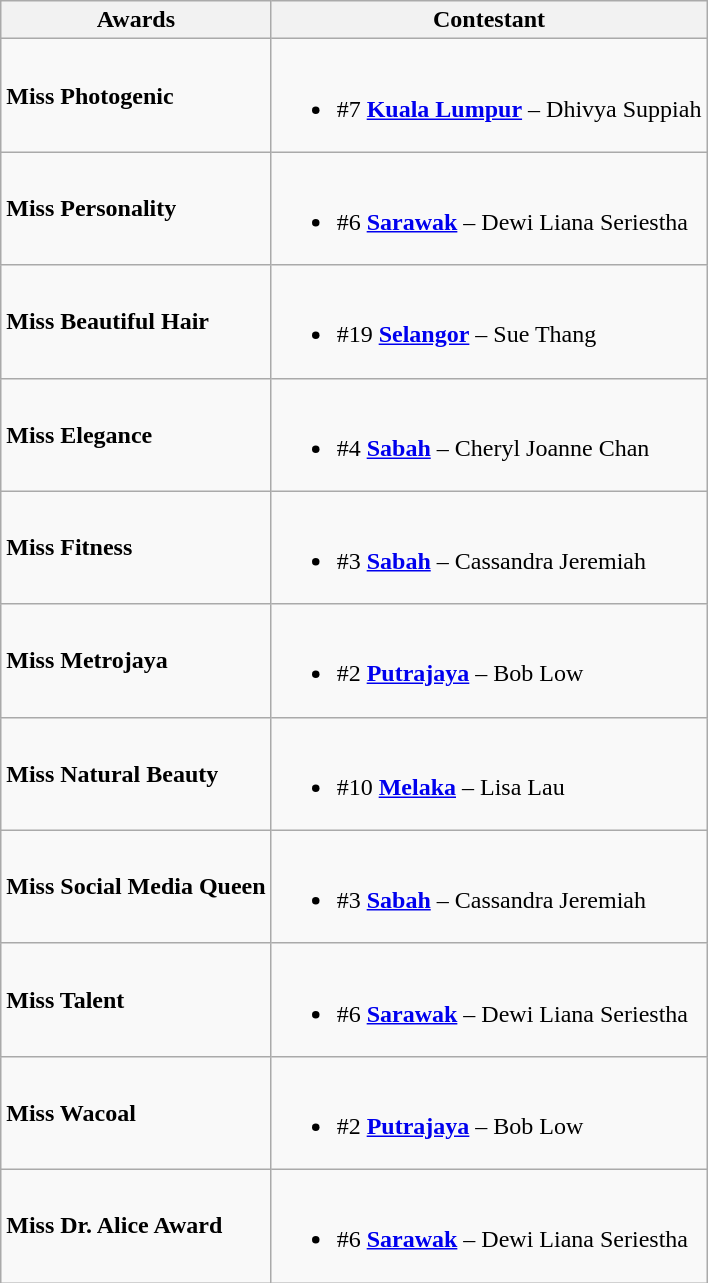<table class="wikitable">
<tr>
<th>Awards</th>
<th>Contestant</th>
</tr>
<tr>
<td><strong>Miss Photogenic</strong></td>
<td><br><ul><li>#7 <strong><a href='#'>Kuala Lumpur</a></strong> – Dhivya Suppiah</li></ul></td>
</tr>
<tr>
<td><strong>Miss Personality</strong></td>
<td><br><ul><li>#6 <strong><a href='#'>Sarawak</a></strong> – Dewi Liana Seriestha</li></ul></td>
</tr>
<tr>
<td><strong>Miss Beautiful Hair</strong></td>
<td><br><ul><li>#19 <strong><a href='#'>Selangor</a></strong> – Sue Thang</li></ul></td>
</tr>
<tr>
<td><strong>Miss Elegance</strong></td>
<td><br><ul><li>#4 <strong><a href='#'>Sabah</a></strong> – Cheryl Joanne Chan</li></ul></td>
</tr>
<tr>
<td><strong>Miss Fitness</strong></td>
<td><br><ul><li>#3 <strong><a href='#'>Sabah</a></strong> – Cassandra Jeremiah</li></ul></td>
</tr>
<tr>
<td><strong>Miss Metrojaya</strong></td>
<td><br><ul><li>#2 <strong><a href='#'>Putrajaya</a></strong> – Bob Low</li></ul></td>
</tr>
<tr>
<td><strong>Miss Natural Beauty</strong></td>
<td><br><ul><li>#10 <strong><a href='#'>Melaka</a></strong> – Lisa Lau</li></ul></td>
</tr>
<tr>
<td><strong>Miss Social Media Queen</strong></td>
<td><br><ul><li>#3 <strong><a href='#'>Sabah</a></strong> – Cassandra Jeremiah</li></ul></td>
</tr>
<tr>
<td><strong>Miss Talent</strong></td>
<td><br><ul><li>#6 <strong><a href='#'>Sarawak</a></strong> – Dewi Liana Seriestha</li></ul></td>
</tr>
<tr>
<td><strong>Miss Wacoal</strong></td>
<td><br><ul><li>#2 <strong><a href='#'>Putrajaya</a></strong> – Bob Low</li></ul></td>
</tr>
<tr>
<td><strong>Miss Dr. Alice Award</strong></td>
<td><br><ul><li>#6 <strong><a href='#'>Sarawak</a></strong> – Dewi Liana Seriestha</li></ul></td>
</tr>
</table>
